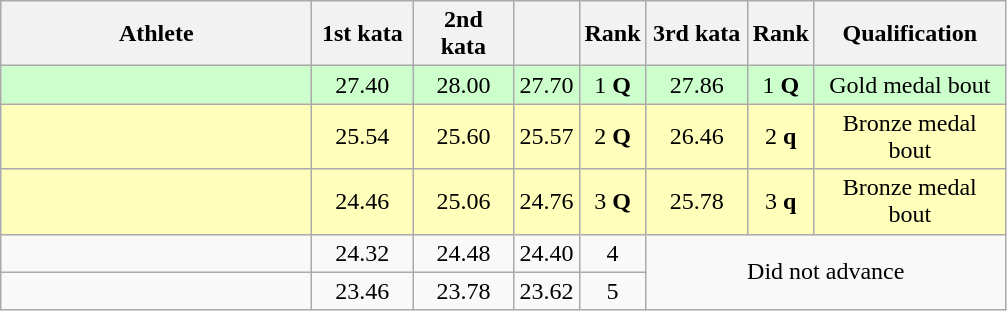<table class="wikitable sortable" style="text-align:center">
<tr>
<th width=200>Athlete</th>
<th width=60>1st kata</th>
<th width=60>2nd kata</th>
<th width=30></th>
<th width=30>Rank</th>
<th width=60>3rd kata</th>
<th width=30>Rank</th>
<th width=120>Qualification</th>
</tr>
<tr bgcolor="#ccffcc">
<td style="text-align:left;"></td>
<td>27.40</td>
<td>28.00</td>
<td>27.70</td>
<td>1 <strong>Q</strong></td>
<td>27.86</td>
<td>1 <strong>Q</strong></td>
<td>Gold medal bout</td>
</tr>
<tr bgcolor="#ffffbb">
<td style="text-align:left;"></td>
<td>25.54</td>
<td>25.60</td>
<td>25.57</td>
<td>2 <strong>Q</strong></td>
<td>26.46</td>
<td>2 <strong>q </strong></td>
<td>Bronze medal bout</td>
</tr>
<tr bgcolor="#ffffbb">
<td style="text-align:left;"></td>
<td>24.46</td>
<td>25.06</td>
<td>24.76</td>
<td>3 <strong>Q</strong></td>
<td>25.78</td>
<td>3 <strong>q </strong></td>
<td>Bronze medal bout</td>
</tr>
<tr>
<td style="text-align:left;"></td>
<td>24.32</td>
<td>24.48</td>
<td>24.40</td>
<td>4</td>
<td rowspan="2" colspan="3" align="center" style="vertical-align:middle;">Did not advance</td>
</tr>
<tr>
<td style="text-align:left;"></td>
<td>23.46</td>
<td>23.78</td>
<td>23.62</td>
<td>5</td>
</tr>
</table>
